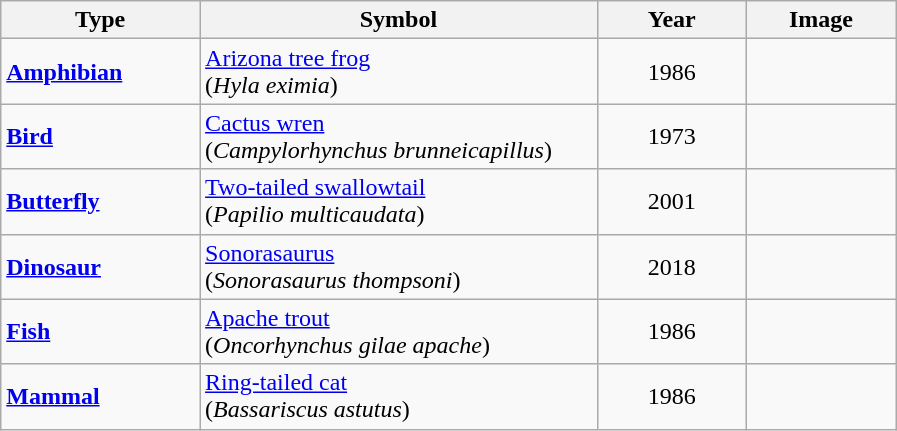<table class="wikitable">
<tr>
<th width="20%">Type</th>
<th width="40%">Symbol</th>
<th width="15%">Year</th>
<th width="15%">Image</th>
</tr>
<tr>
<td><strong><a href='#'>Amphibian</a></strong></td>
<td><a href='#'>Arizona tree frog</a><br>(<em>Hyla eximia</em>)</td>
<td align="center">1986</td>
<td align="center"></td>
</tr>
<tr>
<td><strong><a href='#'>Bird</a></strong></td>
<td><a href='#'>Cactus wren</a><br>(<em>Campylorhynchus brunneicapillus</em>)</td>
<td align="center">1973</td>
<td align="center"></td>
</tr>
<tr>
<td><strong><a href='#'>Butterfly</a></strong></td>
<td><a href='#'>Two-tailed swallowtail</a><br>(<em>Papilio multicaudata</em>)</td>
<td align="center">2001</td>
<td align="center"></td>
</tr>
<tr>
<td><strong><a href='#'>Dinosaur</a></strong></td>
<td><a href='#'>Sonorasaurus</a><br>(<em>Sonorasaurus thompsoni</em>)</td>
<td align="center">2018</td>
<td align="center"></td>
</tr>
<tr>
<td><strong><a href='#'>Fish</a></strong></td>
<td><a href='#'>Apache trout</a><br>(<em>Oncorhynchus gilae apache</em>)</td>
<td align="center">1986</td>
<td align="center"></td>
</tr>
<tr>
<td><strong><a href='#'>Mammal</a></strong></td>
<td><a href='#'>Ring-tailed cat</a><br>(<em>Bassariscus astutus</em>)</td>
<td align="center">1986</td>
<td align="center"><includeonly></td>
</tr>
</table>
